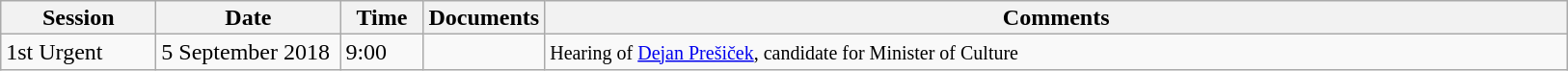<table class="wikitable mw-collapsible" style="line-height:16px;">
<tr>
<th style="width:100px;">Session</th>
<th style="width:120px;">Date</th>
<th style="width:50px;">Time</th>
<th style="width:50px;">Documents</th>
<th style="width:700px;">Comments</th>
</tr>
<tr>
<td>1st Urgent</td>
<td>5 September 2018</td>
<td>9:00</td>
<td></td>
<td><small>Hearing of <a href='#'>Dejan Prešiček</a>, candidate for Minister of Culture</small></td>
</tr>
</table>
